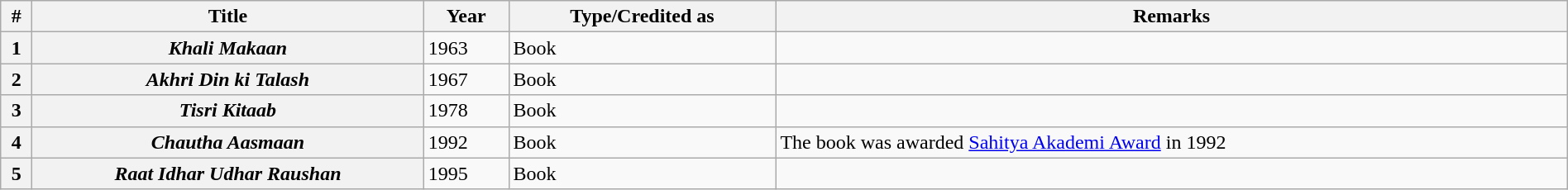<table class="wikitable sortable plainrowheaders" width=100%>
<tr>
<th scope="col" width=2%>#</th>
<th scope="col" width=25%>Title</th>
<th scope="col">Year</th>
<th scope="col">Type/Credited as</th>
<th scope="col">Remarks</th>
</tr>
<tr>
<th scope="row" align="left">1</th>
<th><em>Khali Makaan</em></th>
<td>1963</td>
<td>Book</td>
<td></td>
</tr>
<tr>
<th scope="row" align="left">2</th>
<th><em>Akhri Din ki Talash</em></th>
<td>1967</td>
<td>Book</td>
<td></td>
</tr>
<tr>
<th scope="row" align="left">3</th>
<th><em>Tisri Kitaab</em></th>
<td>1978</td>
<td>Book</td>
<td></td>
</tr>
<tr>
<th scope="row" align="left">4</th>
<th><em>Chautha Aasmaan</em></th>
<td>1992</td>
<td>Book</td>
<td>The book was awarded <a href='#'>Sahitya Akademi Award</a> in 1992</td>
</tr>
<tr>
<th scope="row" align="left">5</th>
<th><em>Raat Idhar Udhar Raushan</em></th>
<td>1995</td>
<td>Book</td>
<td></td>
</tr>
</table>
